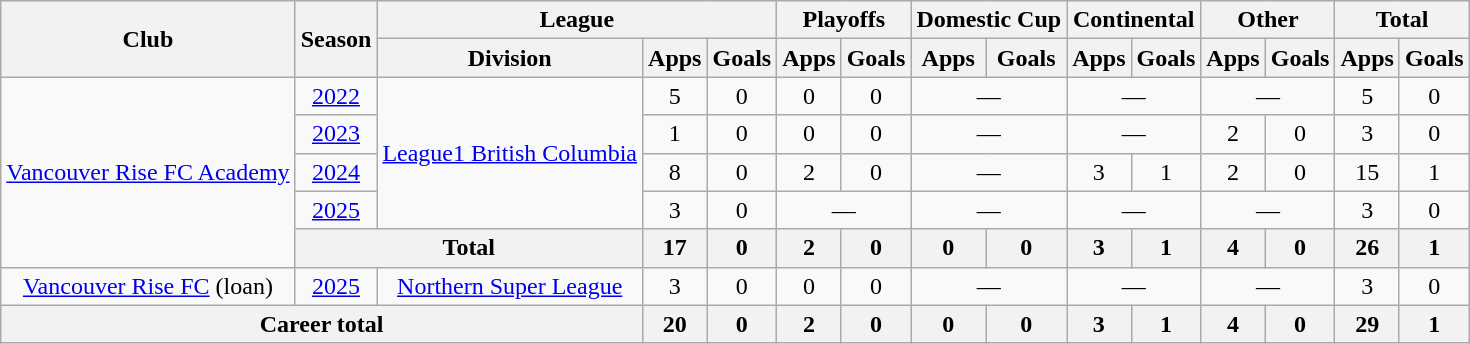<table class="wikitable" style="text-align: center;">
<tr>
<th rowspan="2">Club</th>
<th rowspan="2">Season</th>
<th colspan="3">League</th>
<th colspan="2">Playoffs</th>
<th colspan="2">Domestic Cup</th>
<th colspan="2">Continental</th>
<th colspan="2">Other</th>
<th colspan="2">Total</th>
</tr>
<tr>
<th>Division</th>
<th>Apps</th>
<th>Goals</th>
<th>Apps</th>
<th>Goals</th>
<th>Apps</th>
<th>Goals</th>
<th>Apps</th>
<th>Goals</th>
<th>Apps</th>
<th>Goals</th>
<th>Apps</th>
<th>Goals</th>
</tr>
<tr>
<td rowspan="5"><a href='#'>Vancouver Rise FC Academy</a></td>
<td><a href='#'>2022</a></td>
<td rowspan="4"><a href='#'>League1 British Columbia</a></td>
<td>5</td>
<td>0</td>
<td>0</td>
<td>0</td>
<td colspan="2">—</td>
<td colspan="2">—</td>
<td colspan="2">—</td>
<td>5</td>
<td>0</td>
</tr>
<tr>
<td><a href='#'>2023</a></td>
<td>1</td>
<td>0</td>
<td>0</td>
<td>0</td>
<td colspan="2">—</td>
<td colspan="2">—</td>
<td>2</td>
<td>0</td>
<td>3</td>
<td>0</td>
</tr>
<tr>
<td><a href='#'>2024</a></td>
<td>8</td>
<td>0</td>
<td>2</td>
<td>0</td>
<td colspan="2">—</td>
<td>3</td>
<td>1</td>
<td>2</td>
<td>0</td>
<td>15</td>
<td>1</td>
</tr>
<tr>
<td><a href='#'>2025</a></td>
<td>3</td>
<td>0</td>
<td colspan="2">—</td>
<td colspan="2">—</td>
<td colspan="2">—</td>
<td colspan="2">—</td>
<td>3</td>
<td>0</td>
</tr>
<tr>
<th colspan="2">Total</th>
<th>17</th>
<th>0</th>
<th>2</th>
<th>0</th>
<th>0</th>
<th>0</th>
<th>3</th>
<th>1</th>
<th>4</th>
<th>0</th>
<th>26</th>
<th>1</th>
</tr>
<tr>
<td><a href='#'>Vancouver Rise FC</a> (loan)</td>
<td><a href='#'>2025</a></td>
<td><a href='#'>Northern Super League</a></td>
<td>3</td>
<td>0</td>
<td>0</td>
<td>0</td>
<td colspan="2">—</td>
<td colspan="2">—</td>
<td colspan="2">—</td>
<td>3</td>
<td>0</td>
</tr>
<tr>
<th colspan="3">Career total</th>
<th>20</th>
<th>0</th>
<th>2</th>
<th>0</th>
<th>0</th>
<th>0</th>
<th>3</th>
<th>1</th>
<th>4</th>
<th>0</th>
<th>29</th>
<th>1</th>
</tr>
</table>
